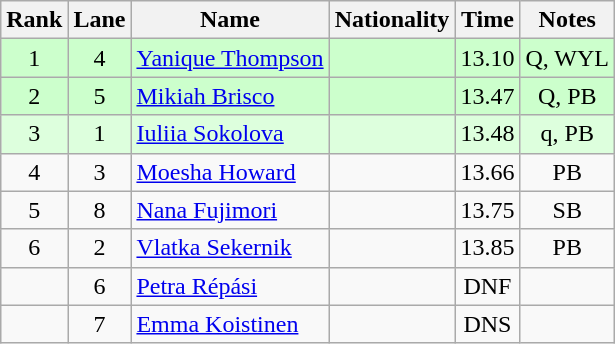<table class="wikitable sortable" style="text-align:center">
<tr>
<th>Rank</th>
<th>Lane</th>
<th>Name</th>
<th>Nationality</th>
<th>Time</th>
<th>Notes</th>
</tr>
<tr bgcolor=ccffcc>
<td>1</td>
<td>4</td>
<td align=left><a href='#'>Yanique Thompson</a></td>
<td align=left></td>
<td>13.10</td>
<td>Q, WYL</td>
</tr>
<tr bgcolor=ccffcc>
<td>2</td>
<td>5</td>
<td align=left><a href='#'>Mikiah Brisco</a></td>
<td align=left></td>
<td>13.47</td>
<td>Q, PB</td>
</tr>
<tr bgcolor=ddffdd>
<td>3</td>
<td>1</td>
<td align=left><a href='#'>Iuliia Sokolova</a></td>
<td align=left></td>
<td>13.48</td>
<td>q, PB</td>
</tr>
<tr>
<td>4</td>
<td>3</td>
<td align=left><a href='#'>Moesha Howard</a></td>
<td align=left></td>
<td>13.66</td>
<td>PB</td>
</tr>
<tr>
<td>5</td>
<td>8</td>
<td align=left><a href='#'>Nana Fujimori</a></td>
<td align=left></td>
<td>13.75</td>
<td>SB</td>
</tr>
<tr>
<td>6</td>
<td>2</td>
<td align=left><a href='#'>Vlatka Sekernik</a></td>
<td align=left></td>
<td>13.85</td>
<td>PB</td>
</tr>
<tr>
<td></td>
<td>6</td>
<td align=left><a href='#'>Petra Répási</a></td>
<td align=left></td>
<td>DNF</td>
<td></td>
</tr>
<tr>
<td></td>
<td>7</td>
<td align=left><a href='#'>Emma Koistinen</a></td>
<td align=left></td>
<td>DNS</td>
<td></td>
</tr>
</table>
